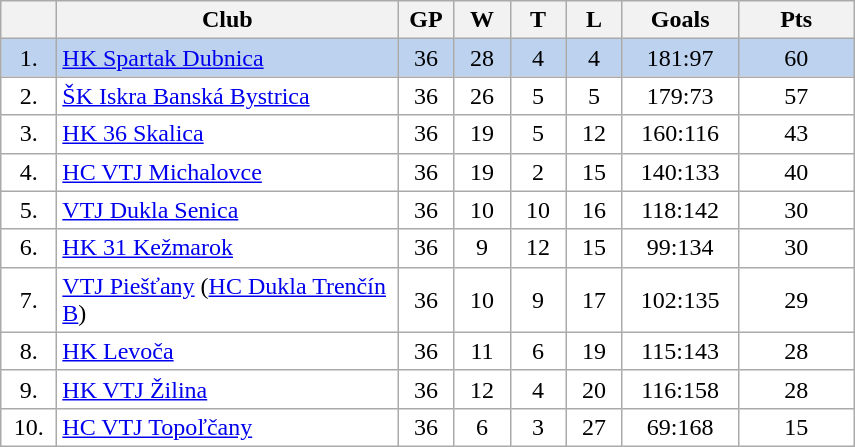<table class="wikitable">
<tr>
<th width="30"></th>
<th width="220">Club</th>
<th width="30">GP</th>
<th width="30">W</th>
<th width="30">T</th>
<th width="30">L</th>
<th width="70">Goals</th>
<th width="70">Pts</th>
</tr>
<tr bgcolor="#BCD2EE" align="center">
<td>1.</td>
<td align="left"><a href='#'>HK Spartak Dubnica</a></td>
<td>36</td>
<td>28</td>
<td>4</td>
<td>4</td>
<td>181:97</td>
<td>60</td>
</tr>
<tr bgcolor="#FFFFFF" align="center">
<td>2.</td>
<td align="left"><a href='#'>ŠK Iskra Banská Bystrica</a></td>
<td>36</td>
<td>26</td>
<td>5</td>
<td>5</td>
<td>179:73</td>
<td>57</td>
</tr>
<tr bgcolor="#FFFFFF" align="center">
<td>3.</td>
<td align="left"><a href='#'>HK 36 Skalica</a></td>
<td>36</td>
<td>19</td>
<td>5</td>
<td>12</td>
<td>160:116</td>
<td>43</td>
</tr>
<tr bgcolor="#FFFFFF" align="center">
<td>4.</td>
<td align="left"><a href='#'>HC VTJ Michalovce</a></td>
<td>36</td>
<td>19</td>
<td>2</td>
<td>15</td>
<td>140:133</td>
<td>40</td>
</tr>
<tr bgcolor="#FFFFFF" align="center">
<td>5.</td>
<td align="left"><a href='#'>VTJ Dukla Senica</a></td>
<td>36</td>
<td>10</td>
<td>10</td>
<td>16</td>
<td>118:142</td>
<td>30</td>
</tr>
<tr bgcolor="#FFFFFF" align="center">
<td>6.</td>
<td align="left"><a href='#'>HK 31 Kežmarok</a></td>
<td>36</td>
<td>9</td>
<td>12</td>
<td>15</td>
<td>99:134</td>
<td>30</td>
</tr>
<tr bgcolor="#FFFFFF" align="center">
<td>7.</td>
<td align="left"><a href='#'>VTJ Piešťany</a> (<a href='#'>HC Dukla Trenčín B</a>)</td>
<td>36</td>
<td>10</td>
<td>9</td>
<td>17</td>
<td>102:135</td>
<td>29</td>
</tr>
<tr bgcolor="#FFFFFF" align="center">
<td>8.</td>
<td align="left"><a href='#'>HK Levoča</a></td>
<td>36</td>
<td>11</td>
<td>6</td>
<td>19</td>
<td>115:143</td>
<td>28</td>
</tr>
<tr bgcolor="#FFFFFF" align="center">
<td>9.</td>
<td align="left"><a href='#'>HK VTJ Žilina</a></td>
<td>36</td>
<td>12</td>
<td>4</td>
<td>20</td>
<td>116:158</td>
<td>28</td>
</tr>
<tr bgcolor="#FFFFFF" align="center">
<td>10.</td>
<td align="left"><a href='#'>HC VTJ Topoľčany</a></td>
<td>36</td>
<td>6</td>
<td>3</td>
<td>27</td>
<td>69:168</td>
<td>15</td>
</tr>
</table>
